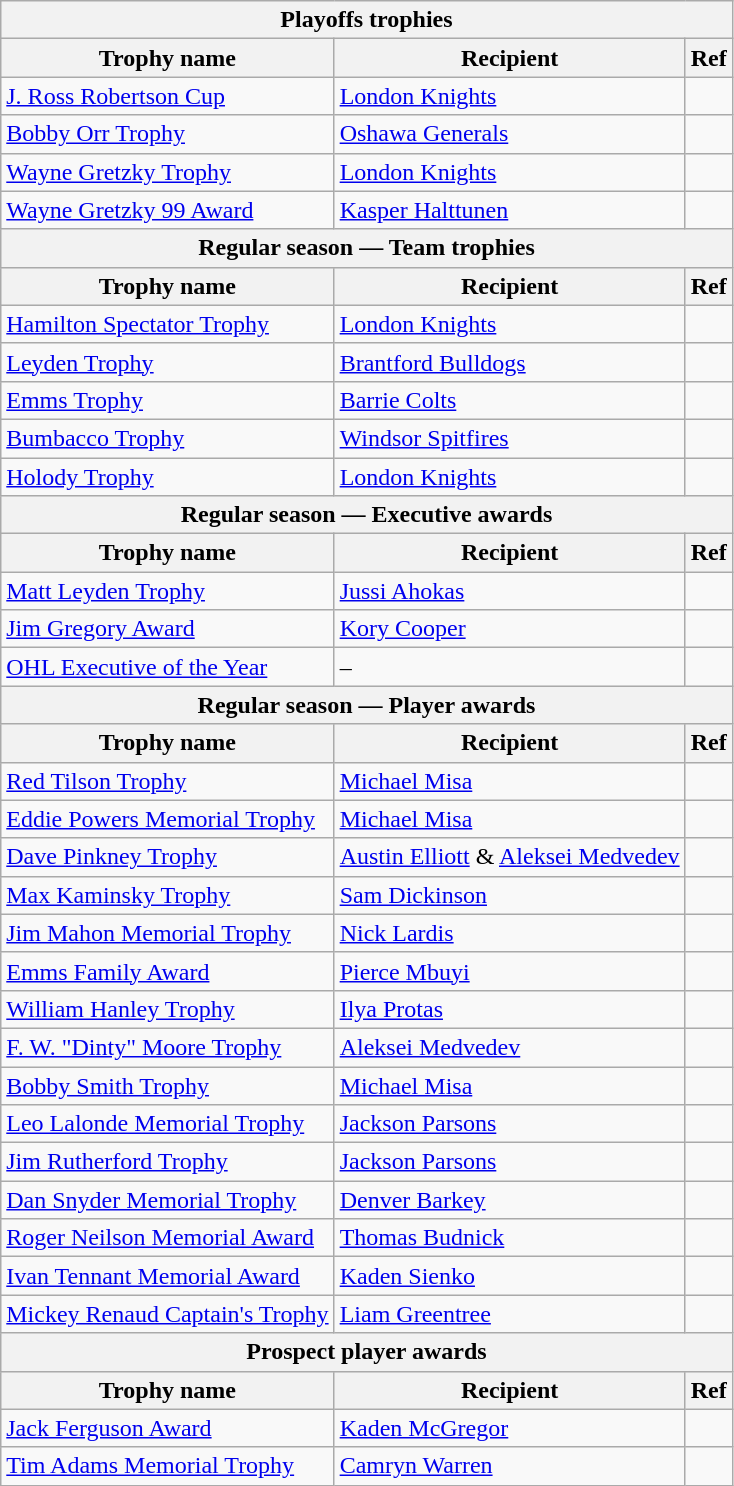<table class="wikitable">
<tr>
<th colspan="3">Playoffs trophies</th>
</tr>
<tr>
<th>Trophy name</th>
<th>Recipient</th>
<th>Ref</th>
</tr>
<tr>
<td><a href='#'>J. Ross Robertson Cup</a> <br></td>
<td><a href='#'>London Knights</a></td>
<td></td>
</tr>
<tr>
<td><a href='#'>Bobby Orr Trophy</a> <br></td>
<td><a href='#'>Oshawa Generals</a></td>
<td></td>
</tr>
<tr>
<td><a href='#'>Wayne Gretzky Trophy</a> <br></td>
<td><a href='#'>London Knights</a></td>
<td></td>
</tr>
<tr>
<td><a href='#'>Wayne Gretzky 99 Award</a> <br></td>
<td><a href='#'>Kasper Halttunen</a> </td>
<td></td>
</tr>
<tr>
<th colspan="3">Regular season — Team trophies</th>
</tr>
<tr>
<th>Trophy name</th>
<th>Recipient</th>
<th>Ref</th>
</tr>
<tr>
<td><a href='#'>Hamilton Spectator Trophy</a> <br></td>
<td><a href='#'>London Knights</a></td>
<td></td>
</tr>
<tr>
<td><a href='#'>Leyden Trophy</a> <br></td>
<td><a href='#'>Brantford Bulldogs</a></td>
<td></td>
</tr>
<tr>
<td><a href='#'>Emms Trophy</a> <br></td>
<td><a href='#'>Barrie Colts</a></td>
<td></td>
</tr>
<tr>
<td><a href='#'>Bumbacco Trophy</a> <br></td>
<td><a href='#'>Windsor Spitfires</a></td>
<td></td>
</tr>
<tr>
<td><a href='#'>Holody Trophy</a> <br></td>
<td><a href='#'>London Knights</a></td>
<td></td>
</tr>
<tr>
<th colspan="3">Regular season — Executive awards</th>
</tr>
<tr>
<th>Trophy name</th>
<th>Recipient</th>
<th>Ref</th>
</tr>
<tr>
<td><a href='#'>Matt Leyden Trophy</a> <br></td>
<td><a href='#'>Jussi Ahokas</a> </td>
<td></td>
</tr>
<tr>
<td><a href='#'>Jim Gregory Award</a> <br></td>
<td><a href='#'>Kory Cooper</a> </td>
<td></td>
</tr>
<tr>
<td><a href='#'>OHL Executive of the Year</a> <br></td>
<td>–</td>
<td></td>
</tr>
<tr>
<th colspan="3">Regular season — Player awards</th>
</tr>
<tr>
<th>Trophy name</th>
<th>Recipient</th>
<th>Ref</th>
</tr>
<tr>
<td><a href='#'>Red Tilson Trophy</a> <br></td>
<td><a href='#'>Michael Misa</a> </td>
<td></td>
</tr>
<tr>
<td><a href='#'>Eddie Powers Memorial Trophy</a> <br></td>
<td><a href='#'>Michael Misa</a> </td>
<td></td>
</tr>
<tr>
<td><a href='#'>Dave Pinkney Trophy</a> <br></td>
<td><a href='#'>Austin Elliott</a> & <a href='#'>Aleksei Medvedev</a> <br> </td>
<td></td>
</tr>
<tr>
<td><a href='#'>Max Kaminsky Trophy</a> <br></td>
<td><a href='#'>Sam Dickinson</a> </td>
<td></td>
</tr>
<tr>
<td><a href='#'>Jim Mahon Memorial Trophy</a> <br></td>
<td><a href='#'>Nick Lardis</a> </td>
<td></td>
</tr>
<tr>
<td><a href='#'>Emms Family Award</a> <br></td>
<td><a href='#'>Pierce Mbuyi</a> </td>
<td></td>
</tr>
<tr>
<td><a href='#'>William Hanley Trophy</a> <br></td>
<td><a href='#'>Ilya Protas</a> </td>
<td></td>
</tr>
<tr>
<td><a href='#'>F. W. "Dinty" Moore Trophy</a> <br></td>
<td><a href='#'>Aleksei Medvedev</a> </td>
<td></td>
</tr>
<tr>
<td><a href='#'>Bobby Smith Trophy</a> <br></td>
<td><a href='#'>Michael Misa</a> </td>
<td></td>
</tr>
<tr>
<td><a href='#'>Leo Lalonde Memorial Trophy</a> <br></td>
<td><a href='#'>Jackson Parsons</a> </td>
<td></td>
</tr>
<tr>
<td><a href='#'>Jim Rutherford Trophy</a> <br></td>
<td><a href='#'>Jackson Parsons</a> </td>
<td></td>
</tr>
<tr>
<td><a href='#'>Dan Snyder Memorial Trophy</a> <br></td>
<td><a href='#'>Denver Barkey</a> </td>
<td></td>
</tr>
<tr>
<td><a href='#'>Roger Neilson Memorial Award</a> <br></td>
<td><a href='#'>Thomas Budnick</a> </td>
<td></td>
</tr>
<tr>
<td><a href='#'>Ivan Tennant Memorial Award</a> <br></td>
<td><a href='#'>Kaden Sienko</a> </td>
<td></td>
</tr>
<tr>
<td><a href='#'>Mickey Renaud Captain's Trophy</a> <br></td>
<td><a href='#'>Liam Greentree</a> </td>
<td></td>
</tr>
<tr>
<th colspan="3">Prospect player awards</th>
</tr>
<tr>
<th>Trophy name</th>
<th>Recipient</th>
<th>Ref</th>
</tr>
<tr>
<td><a href='#'>Jack Ferguson Award</a> <br></td>
<td><a href='#'>Kaden McGregor</a> </td>
<td></td>
</tr>
<tr>
<td><a href='#'>Tim Adams Memorial Trophy</a> <br></td>
<td><a href='#'>Camryn Warren</a> </td>
<td></td>
</tr>
</table>
